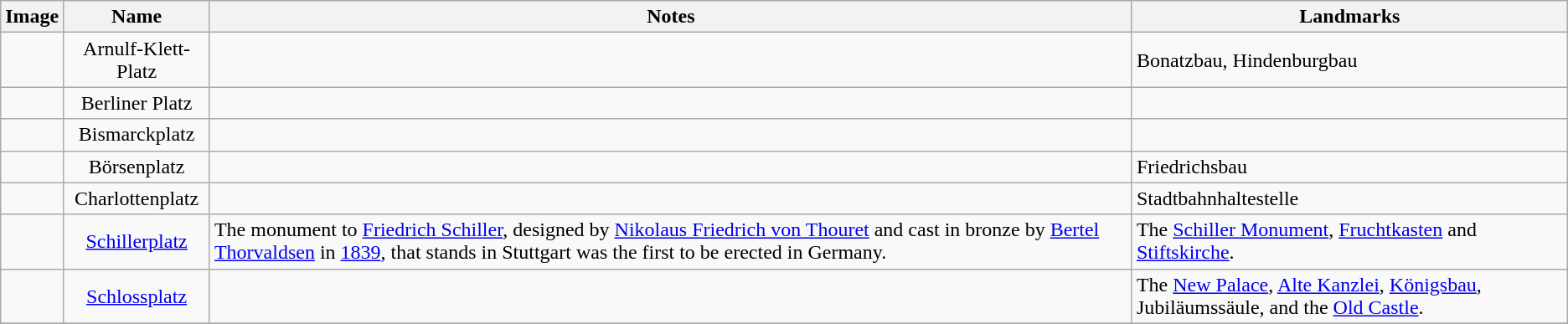<table class="sortable wikitable">
<tr>
<th>Image</th>
<th>Name</th>
<th>Notes</th>
<th>Landmarks</th>
</tr>
<tr>
<td></td>
<td style="text-align: center">Arnulf-Klett-Platz</td>
<td></td>
<td>Bonatzbau, Hindenburgbau</td>
</tr>
<tr>
<td></td>
<td style="text-align: center">Berliner Platz</td>
<td></td>
<td></td>
</tr>
<tr>
<td></td>
<td style="text-align: center">Bismarckplatz</td>
<td></td>
<td></td>
</tr>
<tr>
<td></td>
<td style="text-align: center">Börsenplatz</td>
<td></td>
<td>Friedrichsbau</td>
</tr>
<tr>
<td></td>
<td style="text-align: center">Charlottenplatz</td>
<td></td>
<td>Stadtbahnhaltestelle</td>
</tr>
<tr>
<td></td>
<td style="text-align: center"><a href='#'>Schillerplatz</a></td>
<td>The monument to <a href='#'>Friedrich Schiller</a>, designed by <a href='#'>Nikolaus Friedrich von Thouret</a> and cast in bronze by <a href='#'>Bertel Thorvaldsen</a> in <a href='#'>1839</a>, that stands in Stuttgart was the first to be erected in Germany.</td>
<td>The <a href='#'>Schiller Monument</a>, <a href='#'>Fruchtkasten</a> and <a href='#'>Stiftskirche</a>.</td>
</tr>
<tr>
<td></td>
<td style="text-align: center"><a href='#'>Schlossplatz</a></td>
<td></td>
<td>The <a href='#'>New Palace</a>, <a href='#'>Alte Kanzlei</a>, <a href='#'>Königsbau</a>, Jubiläumssäule, and the <a href='#'>Old Castle</a>.</td>
</tr>
<tr>
</tr>
</table>
